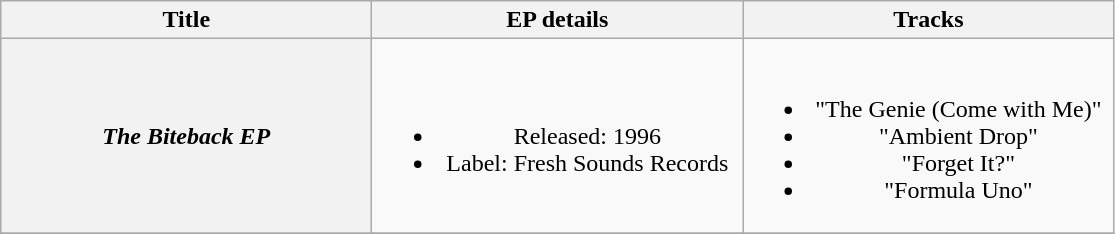<table class="wikitable plainrowheaders" style="text-align:center;">
<tr>
<th scope="col" rowspan="1" style="width:15em;">Title</th>
<th scope="col" rowspan="1" style="width:15em;">EP details</th>
<th scope="col" rowspan="1" style="width:15em;">Tracks</th>
</tr>
<tr>
<th scope="row"><em>The Biteback EP</em></th>
<td><br><ul><li>Released: 1996</li><li>Label: Fresh Sounds Records</li></ul></td>
<td><br><ul><li>"The Genie (Come with Me)"</li><li>"Ambient Drop"</li><li>"Forget It?"</li><li>"Formula Uno"</li></ul></td>
</tr>
<tr>
</tr>
</table>
